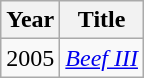<table class="wikitable sortable">
<tr>
<th>Year</th>
<th>Title</th>
</tr>
<tr>
<td>2005</td>
<td><em><a href='#'>Beef III</a></em></td>
</tr>
</table>
